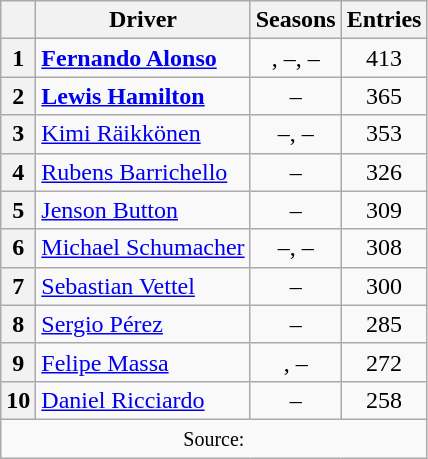<table class="wikitable" style="text-align:center">
<tr>
<th></th>
<th>Driver</th>
<th>Seasons</th>
<th>Entries</th>
</tr>
<tr>
<th>1</th>
<td align=left> <strong><a href='#'>Fernando Alonso</a></strong></td>
<td>, –, –</td>
<td>413</td>
</tr>
<tr>
<th>2</th>
<td align=left> <strong><a href='#'>Lewis Hamilton</a></strong></td>
<td>–</td>
<td>365</td>
</tr>
<tr>
<th>3</th>
<td align=left> <a href='#'>Kimi Räikkönen</a></td>
<td>–, –</td>
<td>353</td>
</tr>
<tr>
<th>4</th>
<td align=left> <a href='#'>Rubens Barrichello</a></td>
<td>–</td>
<td>326</td>
</tr>
<tr>
<th>5</th>
<td align=left> <a href='#'>Jenson Button</a></td>
<td>–</td>
<td>309</td>
</tr>
<tr>
<th>6</th>
<td align=left> <a href='#'>Michael Schumacher</a></td>
<td>–, –</td>
<td>308</td>
</tr>
<tr>
<th>7</th>
<td align=left> <a href='#'>Sebastian Vettel</a></td>
<td>–</td>
<td>300</td>
</tr>
<tr>
<th>8</th>
<td align=left> <a href='#'>Sergio Pérez</a></td>
<td>–</td>
<td>285</td>
</tr>
<tr>
<th>9</th>
<td align=left> <a href='#'>Felipe Massa</a></td>
<td>, –</td>
<td>272</td>
</tr>
<tr>
<th>10</th>
<td align=left> <a href='#'>Daniel Ricciardo</a></td>
<td>–</td>
<td>258</td>
</tr>
<tr>
<td colspan=4><small>Source:</small></td>
</tr>
</table>
